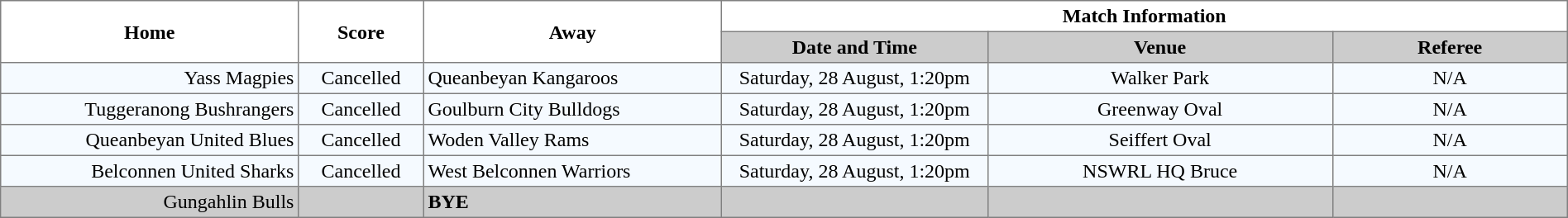<table border="1" cellpadding="3" cellspacing="0" width="100%" style="border-collapse:collapse;  text-align:center;">
<tr>
<th rowspan="2" width="19%">Home</th>
<th rowspan="2" width="8%">Score</th>
<th rowspan="2" width="19%">Away</th>
<th colspan="3">Match Information</th>
</tr>
<tr bgcolor="#CCCCCC">
<th width="17%">Date and Time</th>
<th width="22%">Venue</th>
<th width="50%">Referee</th>
</tr>
<tr style="text-align:center; background:#f5faff;">
<td align="right">Yass Magpies </td>
<td>Cancelled</td>
<td align="left"> Queanbeyan Kangaroos</td>
<td>Saturday, 28 August, 1:20pm</td>
<td>Walker Park</td>
<td>N/A</td>
</tr>
<tr style="text-align:center; background:#f5faff;">
<td align="right">Tuggeranong Bushrangers </td>
<td>Cancelled</td>
<td align="left"> Goulburn City Bulldogs</td>
<td>Saturday, 28 August, 1:20pm</td>
<td>Greenway Oval</td>
<td>N/A</td>
</tr>
<tr style="text-align:center; background:#f5faff;">
<td align="right">Queanbeyan United Blues </td>
<td>Cancelled</td>
<td align="left"> Woden Valley Rams</td>
<td>Saturday, 28 August, 1:20pm</td>
<td>Seiffert Oval</td>
<td>N/A</td>
</tr>
<tr style="text-align:center; background:#f5faff;">
<td align="right">Belconnen United Sharks </td>
<td>Cancelled</td>
<td align="left"> West Belconnen Warriors</td>
<td>Saturday, 28 August, 1:20pm</td>
<td>NSWRL HQ Bruce</td>
<td>N/A</td>
</tr>
<tr style="text-align:center; background:#CCCCCC;">
<td align="right">Gungahlin Bulls </td>
<td></td>
<td align="left"><strong>BYE</strong></td>
<td></td>
<td></td>
<td></td>
</tr>
</table>
